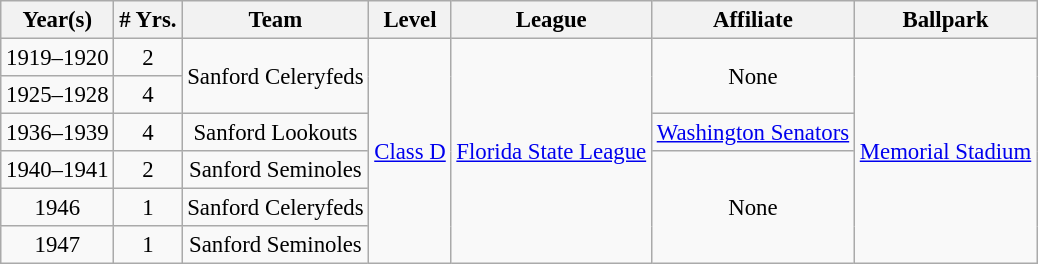<table class="wikitable" style="text-align:center; font-size: 95%;">
<tr>
<th>Year(s)</th>
<th># Yrs.</th>
<th>Team</th>
<th>Level</th>
<th>League</th>
<th>Affiliate</th>
<th>Ballpark</th>
</tr>
<tr>
<td>1919–1920</td>
<td>2</td>
<td rowspan=2>Sanford Celeryfeds</td>
<td rowspan=6><a href='#'>Class D</a></td>
<td rowspan=6><a href='#'>Florida State League</a></td>
<td rowspan=2>None</td>
<td rowspan=6><a href='#'>Memorial Stadium</a></td>
</tr>
<tr>
<td>1925–1928</td>
<td>4</td>
</tr>
<tr>
<td>1936–1939</td>
<td>4</td>
<td>Sanford Lookouts</td>
<td><a href='#'>Washington Senators</a></td>
</tr>
<tr>
<td>1940–1941</td>
<td>2</td>
<td>Sanford Seminoles</td>
<td rowspan=4>None</td>
</tr>
<tr>
<td>1946</td>
<td>1</td>
<td>Sanford Celeryfeds</td>
</tr>
<tr>
<td>1947</td>
<td>1</td>
<td>Sanford Seminoles</td>
</tr>
</table>
